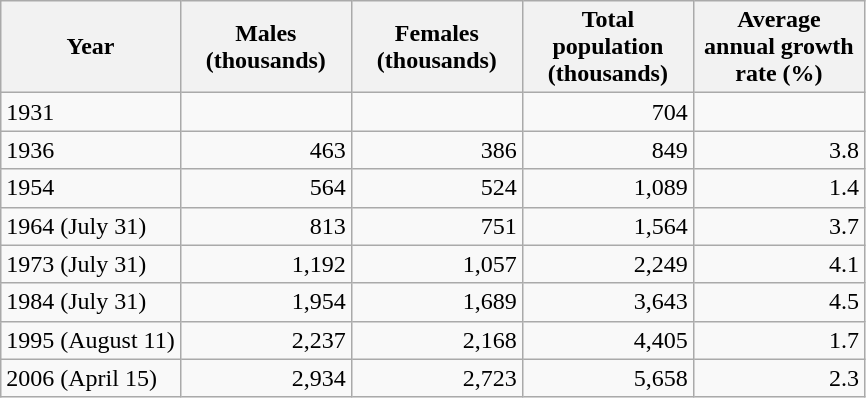<table class=wikitable>
<tr>
<th>Year</th>
<th style="width:80pt;">Males (thousands)</th>
<th style="width:80pt;">Females (thousands)</th>
<th style="width:80pt;">Total population (thousands)</th>
<th style="width:80pt;">Average annual growth rate (%)</th>
</tr>
<tr>
<td>1931</td>
<td style="text-align:right;"></td>
<td style="text-align:right;"></td>
<td style="text-align:right;">704</td>
<td style="text-align:right;"></td>
</tr>
<tr>
<td>1936</td>
<td style="text-align:right;">463</td>
<td style="text-align:right;">386</td>
<td style="text-align:right;">849</td>
<td style="text-align:right;">3.8</td>
</tr>
<tr>
<td>1954</td>
<td style="text-align:right;">564</td>
<td style="text-align:right;">524</td>
<td style="text-align:right;">1,089</td>
<td style="text-align:right;">1.4</td>
</tr>
<tr>
<td>1964 (July 31)</td>
<td style="text-align:right;">813</td>
<td style="text-align:right;">751</td>
<td style="text-align:right;">1,564</td>
<td style="text-align:right;">3.7</td>
</tr>
<tr>
<td>1973 (July 31)</td>
<td style="text-align:right;">1,192</td>
<td style="text-align:right;">1,057</td>
<td style="text-align:right;">2,249</td>
<td style="text-align:right;">4.1</td>
</tr>
<tr>
<td>1984 (July 31)</td>
<td style="text-align:right;">1,954</td>
<td style="text-align:right;">1,689</td>
<td style="text-align:right;">3,643</td>
<td style="text-align:right;">4.5</td>
</tr>
<tr>
<td>1995 (August 11)</td>
<td style="text-align:right;">2,237</td>
<td style="text-align:right;">2,168</td>
<td style="text-align:right;">4,405</td>
<td style="text-align:right;">1.7</td>
</tr>
<tr>
<td>2006 (April 15)</td>
<td style="text-align:right;">2,934</td>
<td style="text-align:right;">2,723</td>
<td style="text-align:right;">5,658</td>
<td style="text-align:right;">2.3</td>
</tr>
</table>
